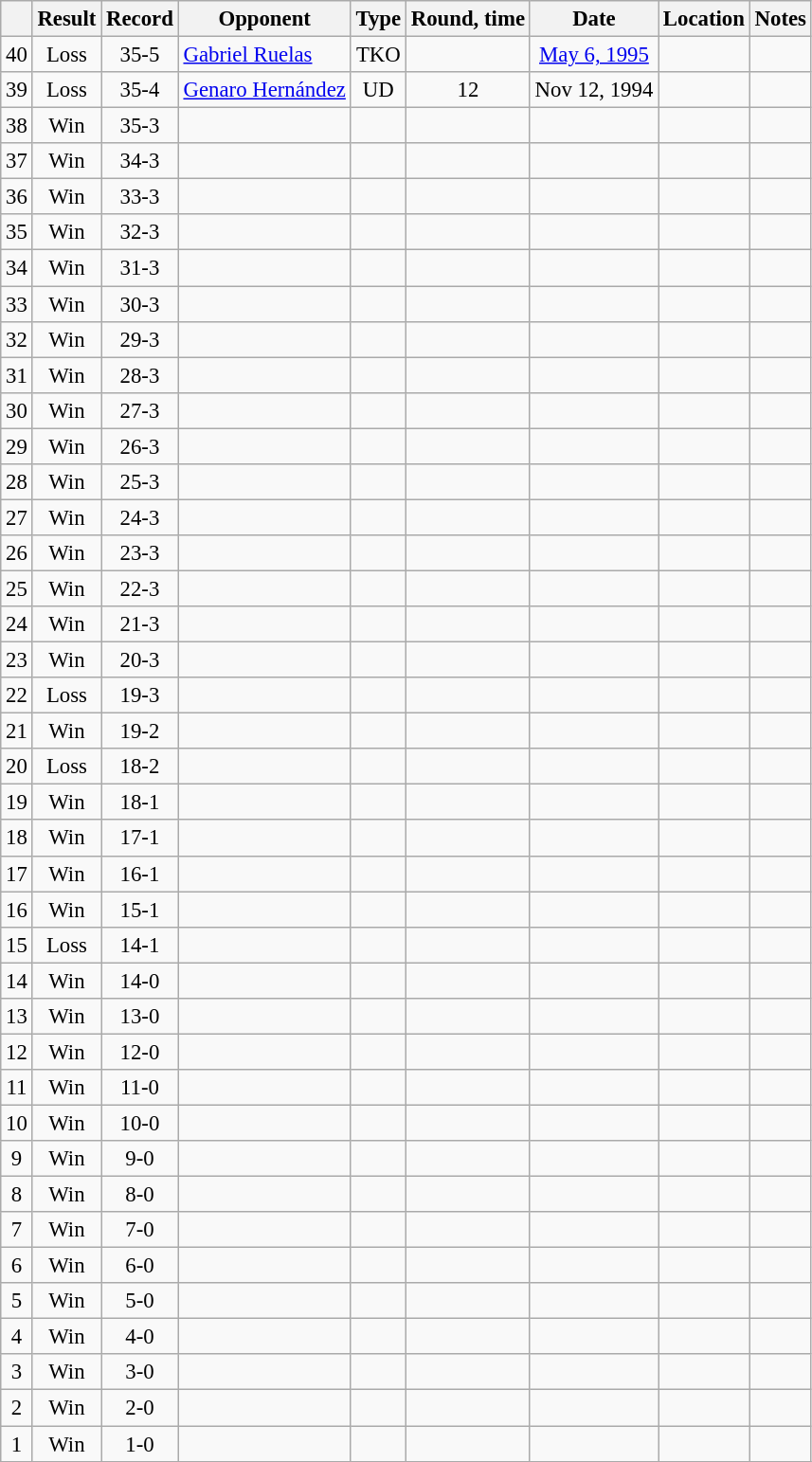<table class="wikitable" style="text-align:center; font-size:95%">
<tr>
<th></th>
<th>Result</th>
<th>Record</th>
<th>Opponent</th>
<th>Type</th>
<th>Round, time</th>
<th>Date</th>
<th>Location</th>
<th>Notes</th>
</tr>
<tr>
<td>40</td>
<td> Loss</td>
<td>35-5</td>
<td style="text-align:left;"> <a href='#'>Gabriel Ruelas</a></td>
<td>TKO</td>
<td></td>
<td><a href='#'>May 6, 1995</a></td>
<td style="text-align:left;"> </td>
<td style="text-align:left;"></td>
</tr>
<tr>
<td>39</td>
<td> Loss</td>
<td>35-4</td>
<td style="text-align:left;"> <a href='#'>Genaro Hernández</a></td>
<td>UD</td>
<td>12</td>
<td>Nov 12, 1994</td>
<td style="text-align:left;"> </td>
<td style="text-align:left;"></td>
</tr>
<tr>
<td>38</td>
<td>Win</td>
<td>35-3</td>
<td style="text-align:left;"></td>
<td></td>
<td></td>
<td></td>
<td style="text-align:left;"></td>
<td style="text-align:left;"></td>
</tr>
<tr>
<td>37</td>
<td>Win</td>
<td>34-3</td>
<td style="text-align:left;"></td>
<td></td>
<td></td>
<td></td>
<td style="text-align:left;"></td>
<td style="text-align:left;"></td>
</tr>
<tr>
<td>36</td>
<td>Win</td>
<td>33-3</td>
<td style="text-align:left;"></td>
<td></td>
<td></td>
<td></td>
<td style="text-align:left;"></td>
<td style="text-align:left;"></td>
</tr>
<tr>
<td>35</td>
<td>Win</td>
<td>32-3</td>
<td style="text-align:left;"></td>
<td></td>
<td></td>
<td></td>
<td style="text-align:left;"></td>
<td style="text-align:left;"></td>
</tr>
<tr>
<td>34</td>
<td>Win</td>
<td>31-3</td>
<td style="text-align:left;"></td>
<td></td>
<td></td>
<td></td>
<td style="text-align:left;"></td>
<td style="text-align:left;"></td>
</tr>
<tr>
<td>33</td>
<td>Win</td>
<td>30-3</td>
<td style="text-align:left;"></td>
<td></td>
<td></td>
<td></td>
<td style="text-align:left;"></td>
<td style="text-align:left;"></td>
</tr>
<tr>
<td>32</td>
<td>Win</td>
<td>29-3</td>
<td style="text-align:left;"></td>
<td></td>
<td></td>
<td></td>
<td style="text-align:left;"></td>
<td style="text-align:left;"></td>
</tr>
<tr>
<td>31</td>
<td>Win</td>
<td>28-3</td>
<td style="text-align:left;"></td>
<td></td>
<td></td>
<td></td>
<td style="text-align:left;"></td>
<td style="text-align:left;"></td>
</tr>
<tr>
<td>30</td>
<td>Win</td>
<td>27-3</td>
<td style="text-align:left;"></td>
<td></td>
<td></td>
<td></td>
<td style="text-align:left;"></td>
<td style="text-align:left;"></td>
</tr>
<tr>
<td>29</td>
<td>Win</td>
<td>26-3</td>
<td style="text-align:left;"></td>
<td></td>
<td></td>
<td></td>
<td style="text-align:left;"></td>
<td style="text-align:left;"></td>
</tr>
<tr>
<td>28</td>
<td>Win</td>
<td>25-3</td>
<td style="text-align:left;"></td>
<td></td>
<td></td>
<td></td>
<td style="text-align:left;"></td>
<td style="text-align:left;"></td>
</tr>
<tr>
<td>27</td>
<td>Win</td>
<td>24-3</td>
<td style="text-align:left;"></td>
<td></td>
<td></td>
<td></td>
<td style="text-align:left;"></td>
<td style="text-align:left;"></td>
</tr>
<tr>
<td>26</td>
<td>Win</td>
<td>23-3</td>
<td style="text-align:left;"></td>
<td></td>
<td></td>
<td></td>
<td style="text-align:left;"></td>
<td style="text-align:left;"></td>
</tr>
<tr>
<td>25</td>
<td>Win</td>
<td>22-3</td>
<td style="text-align:left;"></td>
<td></td>
<td></td>
<td></td>
<td style="text-align:left;"></td>
<td style="text-align:left;"></td>
</tr>
<tr>
<td>24</td>
<td>Win</td>
<td>21-3</td>
<td style="text-align:left;"></td>
<td></td>
<td></td>
<td></td>
<td style="text-align:left;"></td>
<td style="text-align:left;"></td>
</tr>
<tr>
<td>23</td>
<td>Win</td>
<td>20-3</td>
<td style="text-align:left;"></td>
<td></td>
<td></td>
<td></td>
<td style="text-align:left;"></td>
<td style="text-align:left;"></td>
</tr>
<tr>
<td>22</td>
<td> Loss</td>
<td>19-3</td>
<td style="text-align:left;"></td>
<td></td>
<td></td>
<td></td>
<td style="text-align:left;"></td>
<td style="text-align:left;"></td>
</tr>
<tr>
<td>21</td>
<td>Win</td>
<td>19-2</td>
<td style="text-align:left;"></td>
<td></td>
<td></td>
<td></td>
<td style="text-align:left;"></td>
<td style="text-align:left;"></td>
</tr>
<tr>
<td>20</td>
<td> Loss</td>
<td>18-2</td>
<td style="text-align:left;"></td>
<td></td>
<td></td>
<td></td>
<td style="text-align:left;"></td>
<td style="text-align:left;"></td>
</tr>
<tr>
<td>19</td>
<td>Win</td>
<td>18-1</td>
<td style="text-align:left;"></td>
<td></td>
<td></td>
<td></td>
<td style="text-align:left;"></td>
<td style="text-align:left;"></td>
</tr>
<tr>
<td>18</td>
<td>Win</td>
<td>17-1</td>
<td style="text-align:left;"></td>
<td></td>
<td></td>
<td></td>
<td style="text-align:left;"></td>
<td style="text-align:left;"></td>
</tr>
<tr>
<td>17</td>
<td>Win</td>
<td>16-1</td>
<td style="text-align:left;"></td>
<td></td>
<td></td>
<td></td>
<td style="text-align:left;"></td>
<td style="text-align:left;"></td>
</tr>
<tr>
<td>16</td>
<td>Win</td>
<td>15-1</td>
<td style="text-align:left;"></td>
<td></td>
<td></td>
<td></td>
<td style="text-align:left;"></td>
<td style="text-align:left;"></td>
</tr>
<tr>
<td>15</td>
<td> Loss</td>
<td>14-1</td>
<td style="text-align:left;"></td>
<td></td>
<td></td>
<td></td>
<td style="text-align:left;"></td>
<td style="text-align:left;"></td>
</tr>
<tr>
<td>14</td>
<td>Win</td>
<td>14-0</td>
<td style="text-align:left;"></td>
<td></td>
<td></td>
<td></td>
<td style="text-align:left;"></td>
<td style="text-align:left;"></td>
</tr>
<tr>
<td>13</td>
<td>Win</td>
<td>13-0</td>
<td style="text-align:left;"></td>
<td></td>
<td></td>
<td></td>
<td style="text-align:left;"></td>
<td style="text-align:left;"></td>
</tr>
<tr>
<td>12</td>
<td>Win</td>
<td>12-0</td>
<td style="text-align:left;"></td>
<td></td>
<td></td>
<td></td>
<td style="text-align:left;"></td>
<td style="text-align:left;"></td>
</tr>
<tr>
<td>11</td>
<td>Win</td>
<td>11-0</td>
<td style="text-align:left;"></td>
<td></td>
<td></td>
<td></td>
<td style="text-align:left;"></td>
<td style="text-align:left;"></td>
</tr>
<tr>
<td>10</td>
<td>Win</td>
<td>10-0</td>
<td style="text-align:left;"></td>
<td></td>
<td></td>
<td></td>
<td style="text-align:left;"></td>
<td style="text-align:left;"></td>
</tr>
<tr>
<td>9</td>
<td>Win</td>
<td>9-0</td>
<td style="text-align:left;"></td>
<td></td>
<td></td>
<td></td>
<td style="text-align:left;"></td>
<td style="text-align:left;"></td>
</tr>
<tr>
<td>8</td>
<td>Win</td>
<td>8-0</td>
<td style="text-align:left;"></td>
<td></td>
<td></td>
<td></td>
<td style="text-align:left;"></td>
<td style="text-align:left;"></td>
</tr>
<tr>
<td>7</td>
<td>Win</td>
<td>7-0</td>
<td style="text-align:left;"></td>
<td></td>
<td></td>
<td></td>
<td style="text-align:left;"></td>
<td style="text-align:left;"></td>
</tr>
<tr>
<td>6</td>
<td>Win</td>
<td>6-0</td>
<td style="text-align:left;"></td>
<td></td>
<td></td>
<td></td>
<td style="text-align:left;"></td>
<td style="text-align:left;"></td>
</tr>
<tr>
<td>5</td>
<td>Win</td>
<td>5-0</td>
<td style="text-align:left;"></td>
<td></td>
<td></td>
<td></td>
<td style="text-align:left;"></td>
<td style="text-align:left;"></td>
</tr>
<tr>
<td>4</td>
<td>Win</td>
<td>4-0</td>
<td style="text-align:left;"></td>
<td></td>
<td></td>
<td></td>
<td style="text-align:left;"></td>
<td style="text-align:left;"></td>
</tr>
<tr>
<td>3</td>
<td>Win</td>
<td>3-0</td>
<td style="text-align:left;"></td>
<td></td>
<td></td>
<td></td>
<td style="text-align:left;"></td>
<td style="text-align:left;"></td>
</tr>
<tr>
<td>2</td>
<td>Win</td>
<td>2-0</td>
<td style="text-align:left;"></td>
<td></td>
<td></td>
<td></td>
<td style="text-align:left;"></td>
<td style="text-align:left;"></td>
</tr>
<tr>
<td>1</td>
<td>Win</td>
<td>1-0</td>
<td style="text-align:left;"></td>
<td></td>
<td></td>
<td></td>
<td style="text-align:left;"></td>
<td style="text-align:left;"></td>
</tr>
<tr>
</tr>
</table>
